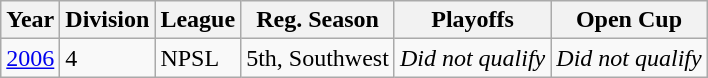<table class="wikitable">
<tr>
<th>Year</th>
<th>Division</th>
<th>League</th>
<th>Reg. Season</th>
<th>Playoffs</th>
<th>Open Cup</th>
</tr>
<tr>
<td><a href='#'>2006</a></td>
<td>4</td>
<td>NPSL</td>
<td>5th, Southwest</td>
<td><em>Did not qualify</em></td>
<td><em>Did not qualify</em></td>
</tr>
</table>
